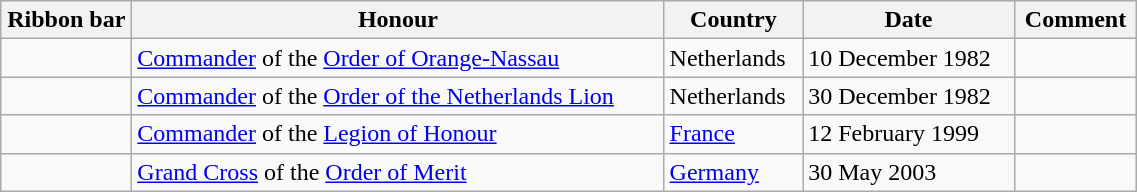<table class="wikitable" style="width:60%;">
<tr>
<th style="width:80px;">Ribbon bar</th>
<th>Honour</th>
<th>Country</th>
<th>Date</th>
<th>Comment</th>
</tr>
<tr>
<td></td>
<td><a href='#'>Commander</a> of the <a href='#'>Order of Orange-Nassau</a></td>
<td>Netherlands</td>
<td>10 December 1982</td>
<td></td>
</tr>
<tr>
<td></td>
<td><a href='#'>Commander</a> of the <a href='#'>Order of the Netherlands Lion</a></td>
<td>Netherlands</td>
<td>30 December 1982</td>
<td></td>
</tr>
<tr>
<td></td>
<td><a href='#'>Commander</a> of the <a href='#'>Legion of Honour</a></td>
<td><a href='#'>France</a></td>
<td>12 February 1999</td>
<td></td>
</tr>
<tr>
<td></td>
<td><a href='#'>Grand Cross</a> of the <a href='#'>Order of Merit</a></td>
<td><a href='#'>Germany</a></td>
<td>30 May 2003</td>
<td></td>
</tr>
</table>
